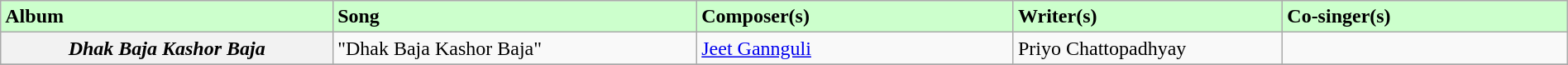<table class="wikitable plainrowheaders" width="100%" textcolor:#000;">
<tr style="background:#cfc; text-align:"center;">
<td scope="col" width=21%><strong>Album</strong></td>
<td scope="col" width=23%><strong>Song</strong></td>
<td scope="col" width=20%><strong>Composer(s)</strong></td>
<td scope="col" width=17%><strong>Writer(s)</strong></td>
<td scope="col" width=18%><strong>Co-singer(s)</strong></td>
</tr>
<tr>
<th scope="row"><em>Dhak Baja Kashor Baja</em></th>
<td>"Dhak Baja Kashor Baja"</td>
<td><a href='#'>Jeet Gannguli</a></td>
<td>Priyo Chattopadhyay</td>
<td></td>
</tr>
<tr>
</tr>
</table>
